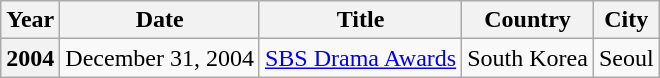<table class="wikitable plainrowheaders" style="text-align:center;">
<tr>
<th>Year</th>
<th>Date</th>
<th>Title</th>
<th>Country</th>
<th>City</th>
</tr>
<tr>
<th scope="row">2004</th>
<td>December 31, 2004</td>
<td><a href='#'>SBS Drama Awards</a></td>
<td>South Korea</td>
<td>Seoul</td>
</tr>
</table>
